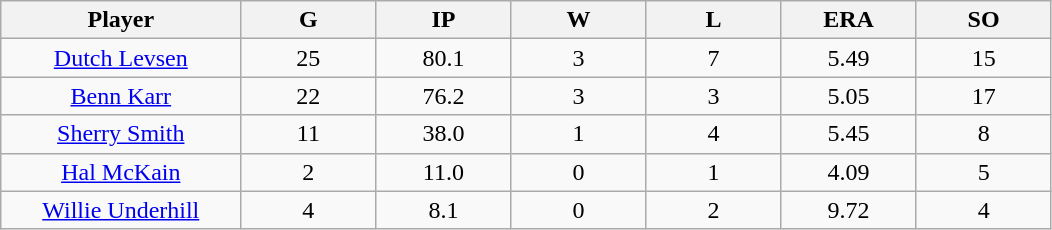<table class="wikitable sortable">
<tr>
<th bgcolor="#DDDDFF" width="16%">Player</th>
<th bgcolor="#DDDDFF" width="9%">G</th>
<th bgcolor="#DDDDFF" width="9%">IP</th>
<th bgcolor="#DDDDFF" width="9%">W</th>
<th bgcolor="#DDDDFF" width="9%">L</th>
<th bgcolor="#DDDDFF" width="9%">ERA</th>
<th bgcolor="#DDDDFF" width="9%">SO</th>
</tr>
<tr align="center">
<td><a href='#'>Dutch Levsen</a></td>
<td>25</td>
<td>80.1</td>
<td>3</td>
<td>7</td>
<td>5.49</td>
<td>15</td>
</tr>
<tr align="center">
<td><a href='#'>Benn Karr</a></td>
<td>22</td>
<td>76.2</td>
<td>3</td>
<td>3</td>
<td>5.05</td>
<td>17</td>
</tr>
<tr align="center">
<td><a href='#'>Sherry Smith</a></td>
<td>11</td>
<td>38.0</td>
<td>1</td>
<td>4</td>
<td>5.45</td>
<td>8</td>
</tr>
<tr align="center">
<td><a href='#'>Hal McKain</a></td>
<td>2</td>
<td>11.0</td>
<td>0</td>
<td>1</td>
<td>4.09</td>
<td>5</td>
</tr>
<tr align="center">
<td><a href='#'>Willie Underhill</a></td>
<td>4</td>
<td>8.1</td>
<td>0</td>
<td>2</td>
<td>9.72</td>
<td>4</td>
</tr>
</table>
